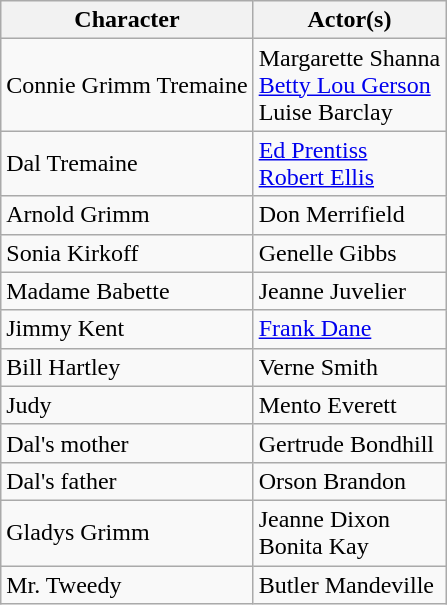<table class="wikitable">
<tr>
<th>Character</th>
<th>Actor(s)</th>
</tr>
<tr>
<td>Connie Grimm Tremaine</td>
<td>Margarette Shanna<br><a href='#'>Betty Lou Gerson</a><br>Luise Barclay</td>
</tr>
<tr>
<td>Dal Tremaine</td>
<td><a href='#'>Ed Prentiss</a><br><a href='#'>Robert Ellis</a></td>
</tr>
<tr>
<td>Arnold Grimm</td>
<td>Don Merrifield</td>
</tr>
<tr>
<td>Sonia Kirkoff</td>
<td>Genelle Gibbs</td>
</tr>
<tr>
<td>Madame Babette</td>
<td>Jeanne Juvelier</td>
</tr>
<tr>
<td>Jimmy Kent</td>
<td><a href='#'>Frank Dane</a></td>
</tr>
<tr>
<td>Bill Hartley</td>
<td>Verne Smith</td>
</tr>
<tr>
<td>Judy</td>
<td>Mento Everett</td>
</tr>
<tr>
<td>Dal's mother</td>
<td>Gertrude Bondhill</td>
</tr>
<tr>
<td>Dal's father</td>
<td>Orson Brandon</td>
</tr>
<tr>
<td>Gladys Grimm</td>
<td>Jeanne Dixon<br>Bonita Kay</td>
</tr>
<tr>
<td>Mr. Tweedy</td>
<td>Butler Mandeville</td>
</tr>
</table>
